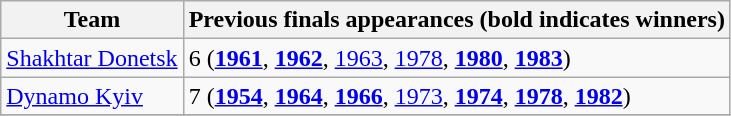<table class="wikitable">
<tr>
<th>Team</th>
<th>Previous finals appearances (bold indicates winners)</th>
</tr>
<tr>
<td><a href='#'>Shakhtar Donetsk</a></td>
<td>6 (<strong><a href='#'>1961</a></strong>, <strong><a href='#'>1962</a></strong>, <a href='#'>1963</a>, <a href='#'>1978</a>, <strong><a href='#'>1980</a></strong>, <strong><a href='#'>1983</a></strong>)</td>
</tr>
<tr>
<td><a href='#'>Dynamo Kyiv</a></td>
<td>7 (<strong><a href='#'>1954</a></strong>, <strong><a href='#'>1964</a></strong>, <strong><a href='#'>1966</a></strong>, <a href='#'>1973</a>, <strong><a href='#'>1974</a></strong>, <strong><a href='#'>1978</a></strong>, <strong><a href='#'>1982</a></strong>)</td>
</tr>
<tr>
</tr>
</table>
